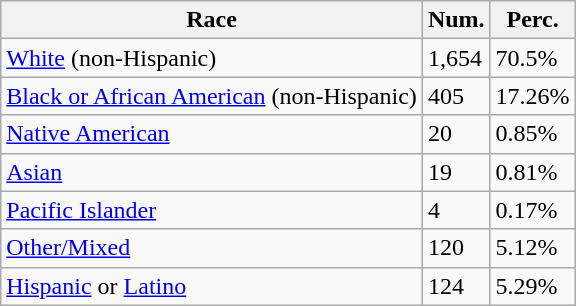<table class="wikitable">
<tr>
<th>Race</th>
<th>Num.</th>
<th>Perc.</th>
</tr>
<tr>
<td><a href='#'>White</a> (non-Hispanic)</td>
<td>1,654</td>
<td>70.5%</td>
</tr>
<tr>
<td><a href='#'>Black or African American</a> (non-Hispanic)</td>
<td>405</td>
<td>17.26%</td>
</tr>
<tr>
<td><a href='#'>Native American</a></td>
<td>20</td>
<td>0.85%</td>
</tr>
<tr>
<td><a href='#'>Asian</a></td>
<td>19</td>
<td>0.81%</td>
</tr>
<tr>
<td><a href='#'>Pacific Islander</a></td>
<td>4</td>
<td>0.17%</td>
</tr>
<tr>
<td><a href='#'>Other/Mixed</a></td>
<td>120</td>
<td>5.12%</td>
</tr>
<tr>
<td><a href='#'>Hispanic</a> or <a href='#'>Latino</a></td>
<td>124</td>
<td>5.29%</td>
</tr>
</table>
